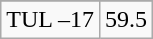<table class="wikitable">
<tr align="center">
</tr>
<tr align="center">
<td>TUL –17</td>
<td>59.5</td>
</tr>
</table>
